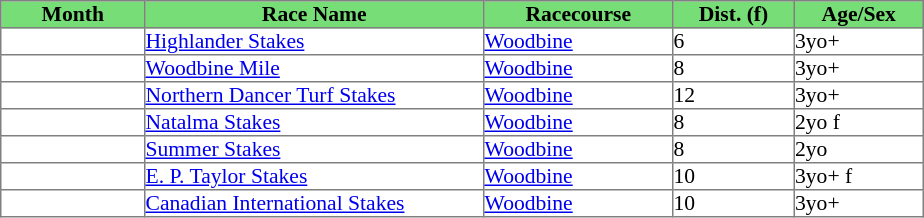<table class = "sortable" | border="1" cellpadding="0" style="border-collapse: collapse; font-size:90%">
<tr bgcolor="#77dd77" align="center">
<th>Month</th>
<th>Race Name</th>
<th>Racecourse</th>
<th>Dist. (f)</th>
<th>Age/Sex</th>
</tr>
<tr>
<td width=95px></td>
<td width=225px><a href='#'>Highlander Stakes</a></td>
<td width=125px><a href='#'>Woodbine</a></td>
<td width=80px>6</td>
<td width=85px>3yo+</td>
</tr>
<tr>
<td></td>
<td><a href='#'>Woodbine Mile</a></td>
<td><a href='#'>Woodbine</a></td>
<td>8</td>
<td>3yo+</td>
</tr>
<tr>
<td></td>
<td><a href='#'>Northern Dancer Turf Stakes</a></td>
<td><a href='#'>Woodbine</a></td>
<td>12</td>
<td>3yo+</td>
</tr>
<tr>
<td></td>
<td><a href='#'>Natalma Stakes</a></td>
<td><a href='#'>Woodbine</a></td>
<td>8</td>
<td>2yo f</td>
</tr>
<tr>
<td></td>
<td><a href='#'>Summer Stakes</a></td>
<td><a href='#'>Woodbine</a></td>
<td>8</td>
<td>2yo</td>
</tr>
<tr>
<td></td>
<td><a href='#'>E. P. Taylor Stakes</a></td>
<td><a href='#'>Woodbine</a></td>
<td>10</td>
<td>3yo+ f</td>
</tr>
<tr>
<td></td>
<td><a href='#'>Canadian International Stakes</a></td>
<td><a href='#'>Woodbine</a></td>
<td>10</td>
<td>3yo+</td>
</tr>
</table>
